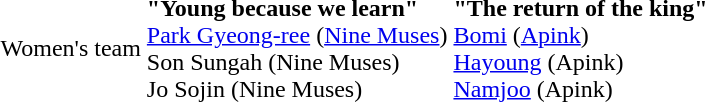<table>
<tr>
<td>Women's team</td>
<td><strong>"Young because we learn"</strong><br><a href='#'>Park Gyeong-ree</a> (<a href='#'>Nine Muses</a>)<br>Son Sungah (Nine Muses)<br>Jo Sojin (Nine Muses)</td>
<td><strong>"The return of the king"</strong><br><a href='#'>Bomi</a> (<a href='#'>Apink</a>)<br><a href='#'>Hayoung</a> (Apink)<br><a href='#'>Namjoo</a> (Apink)</td>
<td></td>
</tr>
</table>
